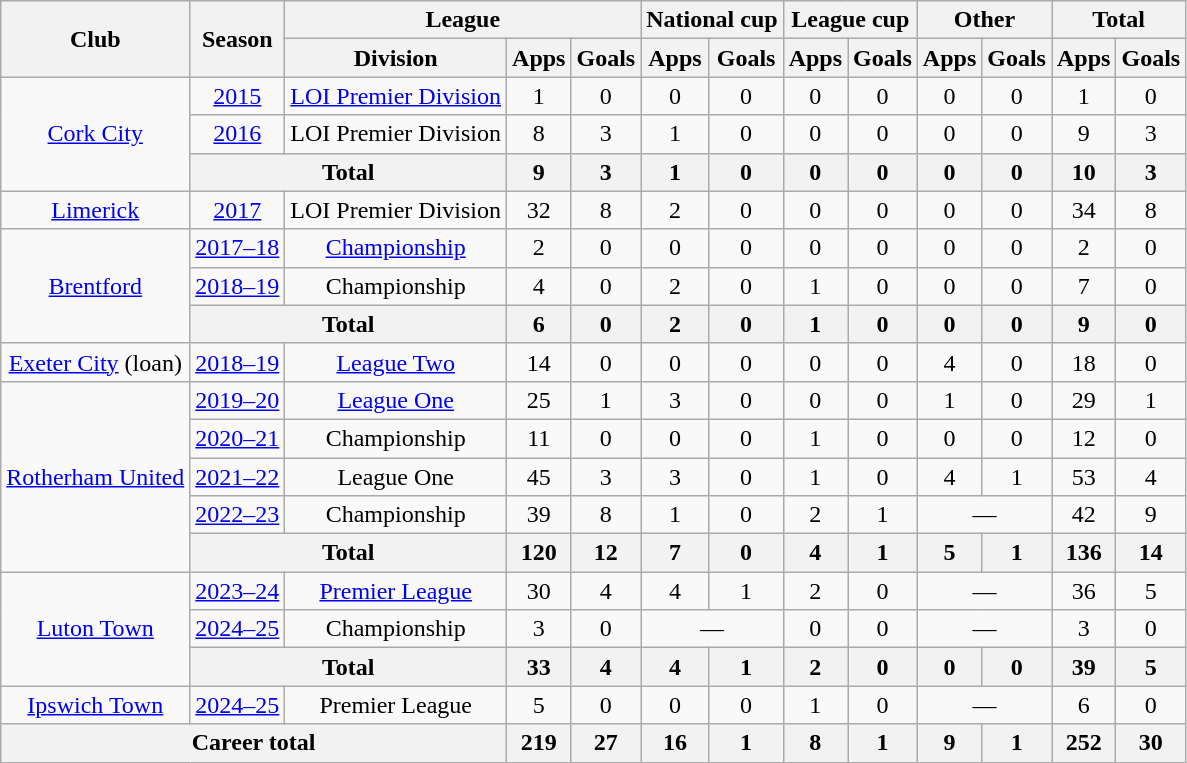<table class=wikitable style="text-align: center">
<tr>
<th rowspan="2">Club</th>
<th rowspan="2">Season</th>
<th colspan="3">League</th>
<th colspan="2">National cup</th>
<th colspan="2">League cup</th>
<th colspan="2">Other</th>
<th colspan="2">Total</th>
</tr>
<tr>
<th>Division</th>
<th>Apps</th>
<th>Goals</th>
<th>Apps</th>
<th>Goals</th>
<th>Apps</th>
<th>Goals</th>
<th>Apps</th>
<th>Goals</th>
<th>Apps</th>
<th>Goals</th>
</tr>
<tr>
<td rowspan="3"><a href='#'>Cork City</a></td>
<td><a href='#'>2015</a></td>
<td><a href='#'>LOI Premier Division</a></td>
<td>1</td>
<td>0</td>
<td>0</td>
<td>0</td>
<td>0</td>
<td>0</td>
<td>0</td>
<td>0</td>
<td>1</td>
<td>0</td>
</tr>
<tr>
<td><a href='#'>2016</a></td>
<td>LOI Premier Division</td>
<td>8</td>
<td>3</td>
<td>1</td>
<td>0</td>
<td>0</td>
<td>0</td>
<td>0</td>
<td>0</td>
<td>9</td>
<td>3</td>
</tr>
<tr>
<th colspan="2">Total</th>
<th>9</th>
<th>3</th>
<th>1</th>
<th>0</th>
<th>0</th>
<th>0</th>
<th>0</th>
<th>0</th>
<th>10</th>
<th>3</th>
</tr>
<tr>
<td><a href='#'>Limerick</a></td>
<td><a href='#'>2017</a></td>
<td>LOI Premier Division</td>
<td>32</td>
<td>8</td>
<td>2</td>
<td>0</td>
<td>0</td>
<td>0</td>
<td>0</td>
<td>0</td>
<td>34</td>
<td>8</td>
</tr>
<tr>
<td rowspan="3"><a href='#'>Brentford</a></td>
<td><a href='#'>2017–18</a></td>
<td><a href='#'>Championship</a></td>
<td>2</td>
<td>0</td>
<td>0</td>
<td>0</td>
<td>0</td>
<td>0</td>
<td>0</td>
<td>0</td>
<td>2</td>
<td>0</td>
</tr>
<tr>
<td><a href='#'>2018–19</a></td>
<td>Championship</td>
<td>4</td>
<td>0</td>
<td>2</td>
<td>0</td>
<td>1</td>
<td>0</td>
<td>0</td>
<td>0</td>
<td>7</td>
<td>0</td>
</tr>
<tr>
<th colspan="2">Total</th>
<th>6</th>
<th>0</th>
<th>2</th>
<th>0</th>
<th>1</th>
<th>0</th>
<th>0</th>
<th>0</th>
<th>9</th>
<th>0</th>
</tr>
<tr>
<td><a href='#'>Exeter City</a> (loan)</td>
<td><a href='#'>2018–19</a></td>
<td><a href='#'>League Two</a></td>
<td>14</td>
<td>0</td>
<td>0</td>
<td>0</td>
<td>0</td>
<td>0</td>
<td>4</td>
<td>0</td>
<td>18</td>
<td>0</td>
</tr>
<tr>
<td rowspan="5"><a href='#'>Rotherham United</a></td>
<td><a href='#'>2019–20</a></td>
<td><a href='#'>League One</a></td>
<td>25</td>
<td>1</td>
<td>3</td>
<td>0</td>
<td>0</td>
<td>0</td>
<td>1</td>
<td>0</td>
<td>29</td>
<td>1</td>
</tr>
<tr>
<td><a href='#'>2020–21</a></td>
<td>Championship</td>
<td>11</td>
<td>0</td>
<td>0</td>
<td>0</td>
<td>1</td>
<td>0</td>
<td>0</td>
<td>0</td>
<td>12</td>
<td>0</td>
</tr>
<tr>
<td><a href='#'>2021–22</a></td>
<td>League One</td>
<td>45</td>
<td>3</td>
<td>3</td>
<td>0</td>
<td>1</td>
<td>0</td>
<td>4</td>
<td>1</td>
<td>53</td>
<td>4</td>
</tr>
<tr>
<td><a href='#'>2022–23</a></td>
<td>Championship</td>
<td>39</td>
<td>8</td>
<td>1</td>
<td>0</td>
<td>2</td>
<td>1</td>
<td colspan="2">—</td>
<td>42</td>
<td>9</td>
</tr>
<tr>
<th colspan="2">Total</th>
<th>120</th>
<th>12</th>
<th>7</th>
<th>0</th>
<th>4</th>
<th>1</th>
<th>5</th>
<th>1</th>
<th>136</th>
<th>14</th>
</tr>
<tr>
<td rowspan=3><a href='#'>Luton Town</a></td>
<td><a href='#'>2023–24</a></td>
<td><a href='#'>Premier League</a></td>
<td>30</td>
<td>4</td>
<td>4</td>
<td>1</td>
<td>2</td>
<td>0</td>
<td colspan="2">—</td>
<td>36</td>
<td>5</td>
</tr>
<tr>
<td><a href='#'>2024–25</a></td>
<td>Championship</td>
<td>3</td>
<td>0</td>
<td colspan="2">—</td>
<td>0</td>
<td>0</td>
<td colspan="2">—</td>
<td>3</td>
<td>0</td>
</tr>
<tr>
<th colspan="2">Total</th>
<th>33</th>
<th>4</th>
<th>4</th>
<th>1</th>
<th>2</th>
<th>0</th>
<th>0</th>
<th>0</th>
<th>39</th>
<th>5</th>
</tr>
<tr>
<td><a href='#'>Ipswich Town</a></td>
<td><a href='#'>2024–25</a></td>
<td>Premier League</td>
<td>5</td>
<td>0</td>
<td>0</td>
<td>0</td>
<td>1</td>
<td>0</td>
<td colspan="2">—</td>
<td>6</td>
<td>0</td>
</tr>
<tr>
<th colspan="3">Career total</th>
<th>219</th>
<th>27</th>
<th>16</th>
<th>1</th>
<th>8</th>
<th>1</th>
<th>9</th>
<th>1</th>
<th>252</th>
<th>30</th>
</tr>
</table>
